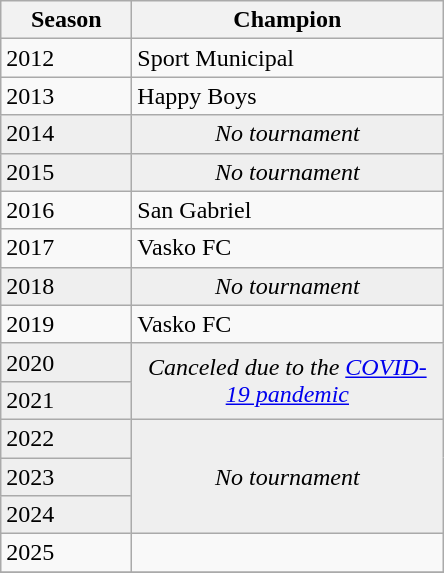<table class="wikitable sortable">
<tr>
<th width=80px>Season</th>
<th width=200px>Champion</th>
</tr>
<tr>
<td>2012</td>
<td>Sport Municipal</td>
</tr>
<tr>
<td>2013</td>
<td>Happy Boys</td>
</tr>
<tr bgcolor=#efefef>
<td>2014</td>
<td align=center><em>No tournament</em></td>
</tr>
<tr bgcolor=#efefef>
<td>2015</td>
<td align=center><em>No tournament</em></td>
</tr>
<tr>
<td>2016</td>
<td>San Gabriel</td>
</tr>
<tr>
<td>2017</td>
<td>Vasko FC</td>
</tr>
<tr bgcolor=#efefef>
<td>2018</td>
<td align=center><em>No tournament</em></td>
</tr>
<tr>
<td>2019</td>
<td>Vasko FC</td>
</tr>
<tr bgcolor=#efefef>
<td>2020</td>
<td rowspan=2 colspan="1" align=center><em>Canceled due to the <a href='#'>COVID-19 pandemic</a></em></td>
</tr>
<tr bgcolor=#efefef>
<td>2021</td>
</tr>
<tr bgcolor=#efefef>
<td>2022</td>
<td rowspan=3 colspan="1" align=center><em>No tournament</em></td>
</tr>
<tr bgcolor=#efefef>
<td>2023</td>
</tr>
<tr bgcolor=#efefef>
<td>2024</td>
</tr>
<tr>
<td>2025</td>
<td></td>
</tr>
<tr>
</tr>
</table>
